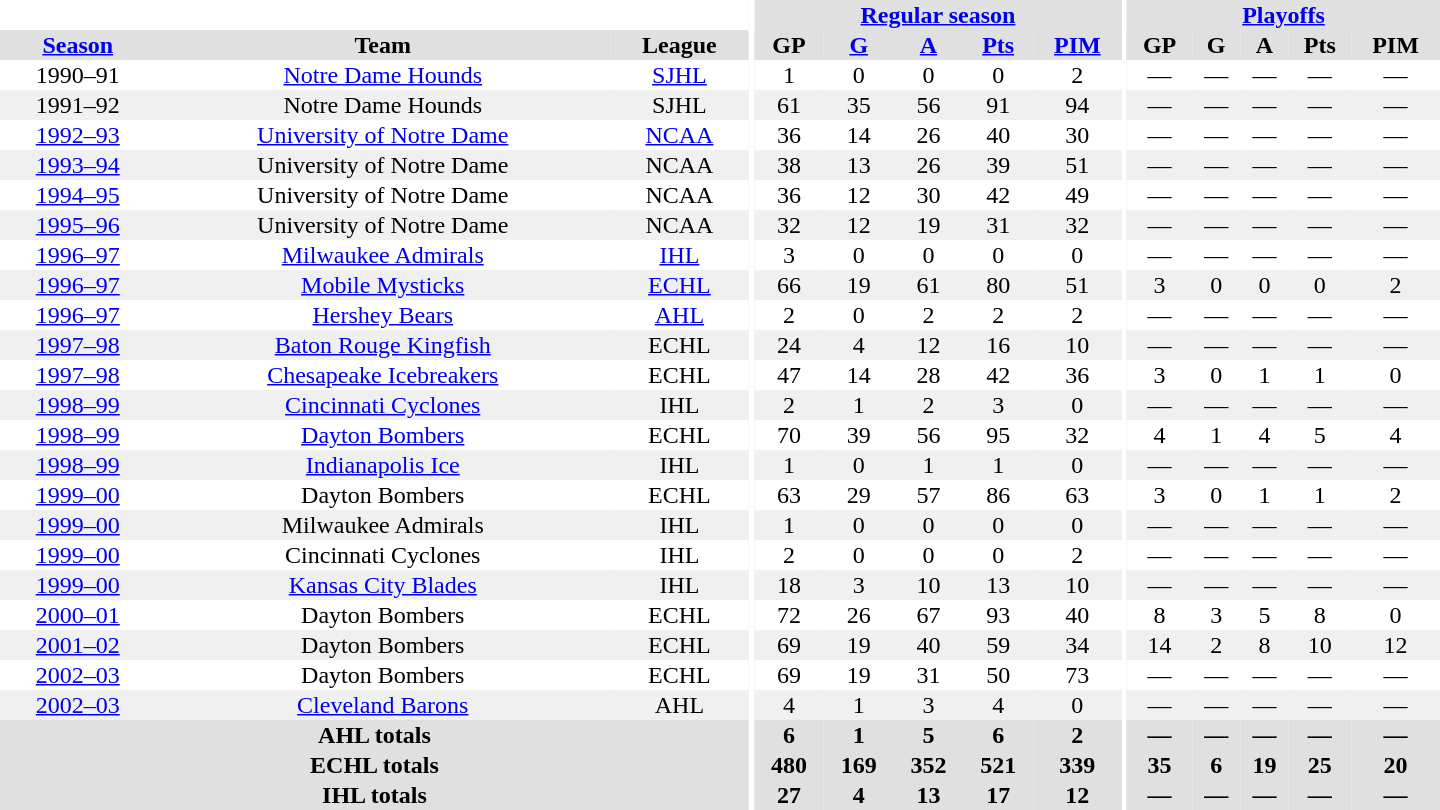<table border="0" cellpadding="1" cellspacing="0" style="text-align:center; width:60em">
<tr bgcolor="#e0e0e0">
<th colspan="3" bgcolor="#ffffff"></th>
<th rowspan="99" bgcolor="#ffffff"></th>
<th colspan="5"><a href='#'>Regular season</a></th>
<th rowspan="99" bgcolor="#ffffff"></th>
<th colspan="5"><a href='#'>Playoffs</a></th>
</tr>
<tr bgcolor="#e0e0e0">
<th><a href='#'>Season</a></th>
<th>Team</th>
<th>League</th>
<th>GP</th>
<th><a href='#'>G</a></th>
<th><a href='#'>A</a></th>
<th><a href='#'>Pts</a></th>
<th><a href='#'>PIM</a></th>
<th>GP</th>
<th>G</th>
<th>A</th>
<th>Pts</th>
<th>PIM</th>
</tr>
<tr>
<td>1990–91</td>
<td><a href='#'>Notre Dame Hounds</a></td>
<td><a href='#'>SJHL</a></td>
<td>1</td>
<td>0</td>
<td>0</td>
<td>0</td>
<td>2</td>
<td>—</td>
<td>—</td>
<td>—</td>
<td>—</td>
<td>—</td>
</tr>
<tr bgcolor="#f0f0f0">
<td>1991–92</td>
<td>Notre Dame Hounds</td>
<td>SJHL</td>
<td>61</td>
<td>35</td>
<td>56</td>
<td>91</td>
<td>94</td>
<td>—</td>
<td>—</td>
<td>—</td>
<td>—</td>
<td>—</td>
</tr>
<tr>
<td><a href='#'>1992–93</a></td>
<td><a href='#'>University of Notre Dame</a></td>
<td><a href='#'>NCAA</a></td>
<td>36</td>
<td>14</td>
<td>26</td>
<td>40</td>
<td>30</td>
<td>—</td>
<td>—</td>
<td>—</td>
<td>—</td>
<td>—</td>
</tr>
<tr bgcolor="#f0f0f0">
<td><a href='#'>1993–94</a></td>
<td>University of Notre Dame</td>
<td>NCAA</td>
<td>38</td>
<td>13</td>
<td>26</td>
<td>39</td>
<td>51</td>
<td>—</td>
<td>—</td>
<td>—</td>
<td>—</td>
<td>—</td>
</tr>
<tr>
<td><a href='#'>1994–95</a></td>
<td>University of Notre Dame</td>
<td>NCAA</td>
<td>36</td>
<td>12</td>
<td>30</td>
<td>42</td>
<td>49</td>
<td>—</td>
<td>—</td>
<td>—</td>
<td>—</td>
<td>—</td>
</tr>
<tr bgcolor="#f0f0f0">
<td><a href='#'>1995–96</a></td>
<td>University of Notre Dame</td>
<td>NCAA</td>
<td>32</td>
<td>12</td>
<td>19</td>
<td>31</td>
<td>32</td>
<td>—</td>
<td>—</td>
<td>—</td>
<td>—</td>
<td>—</td>
</tr>
<tr>
<td><a href='#'>1996–97</a></td>
<td><a href='#'>Milwaukee Admirals</a></td>
<td><a href='#'>IHL</a></td>
<td>3</td>
<td>0</td>
<td>0</td>
<td>0</td>
<td>0</td>
<td>—</td>
<td>—</td>
<td>—</td>
<td>—</td>
<td>—</td>
</tr>
<tr bgcolor="#f0f0f0">
<td><a href='#'>1996–97</a></td>
<td><a href='#'>Mobile Mysticks</a></td>
<td><a href='#'>ECHL</a></td>
<td>66</td>
<td>19</td>
<td>61</td>
<td>80</td>
<td>51</td>
<td>3</td>
<td>0</td>
<td>0</td>
<td>0</td>
<td>2</td>
</tr>
<tr>
<td><a href='#'>1996–97</a></td>
<td><a href='#'>Hershey Bears</a></td>
<td><a href='#'>AHL</a></td>
<td>2</td>
<td>0</td>
<td>2</td>
<td>2</td>
<td>2</td>
<td>—</td>
<td>—</td>
<td>—</td>
<td>—</td>
<td>—</td>
</tr>
<tr bgcolor="#f0f0f0">
<td><a href='#'>1997–98</a></td>
<td><a href='#'>Baton Rouge Kingfish</a></td>
<td>ECHL</td>
<td>24</td>
<td>4</td>
<td>12</td>
<td>16</td>
<td>10</td>
<td>—</td>
<td>—</td>
<td>—</td>
<td>—</td>
<td>—</td>
</tr>
<tr>
<td><a href='#'>1997–98</a></td>
<td><a href='#'>Chesapeake Icebreakers</a></td>
<td>ECHL</td>
<td>47</td>
<td>14</td>
<td>28</td>
<td>42</td>
<td>36</td>
<td>3</td>
<td>0</td>
<td>1</td>
<td>1</td>
<td>0</td>
</tr>
<tr bgcolor="#f0f0f0">
<td><a href='#'>1998–99</a></td>
<td><a href='#'>Cincinnati Cyclones</a></td>
<td>IHL</td>
<td>2</td>
<td>1</td>
<td>2</td>
<td>3</td>
<td>0</td>
<td>—</td>
<td>—</td>
<td>—</td>
<td>—</td>
<td>—</td>
</tr>
<tr>
<td><a href='#'>1998–99</a></td>
<td><a href='#'>Dayton Bombers</a></td>
<td>ECHL</td>
<td>70</td>
<td>39</td>
<td>56</td>
<td>95</td>
<td>32</td>
<td>4</td>
<td>1</td>
<td>4</td>
<td>5</td>
<td>4</td>
</tr>
<tr bgcolor="#f0f0f0">
<td><a href='#'>1998–99</a></td>
<td><a href='#'>Indianapolis Ice</a></td>
<td>IHL</td>
<td>1</td>
<td>0</td>
<td>1</td>
<td>1</td>
<td>0</td>
<td>—</td>
<td>—</td>
<td>—</td>
<td>—</td>
<td>—</td>
</tr>
<tr>
<td><a href='#'>1999–00</a></td>
<td>Dayton Bombers</td>
<td>ECHL</td>
<td>63</td>
<td>29</td>
<td>57</td>
<td>86</td>
<td>63</td>
<td>3</td>
<td>0</td>
<td>1</td>
<td>1</td>
<td>2</td>
</tr>
<tr bgcolor="#f0f0f0">
<td><a href='#'>1999–00</a></td>
<td>Milwaukee Admirals</td>
<td>IHL</td>
<td>1</td>
<td>0</td>
<td>0</td>
<td>0</td>
<td>0</td>
<td>—</td>
<td>—</td>
<td>—</td>
<td>—</td>
<td>—</td>
</tr>
<tr>
<td><a href='#'>1999–00</a></td>
<td>Cincinnati Cyclones</td>
<td>IHL</td>
<td>2</td>
<td>0</td>
<td>0</td>
<td>0</td>
<td>2</td>
<td>—</td>
<td>—</td>
<td>—</td>
<td>—</td>
<td>—</td>
</tr>
<tr bgcolor="#f0f0f0">
<td><a href='#'>1999–00</a></td>
<td><a href='#'>Kansas City Blades</a></td>
<td>IHL</td>
<td>18</td>
<td>3</td>
<td>10</td>
<td>13</td>
<td>10</td>
<td>—</td>
<td>—</td>
<td>—</td>
<td>—</td>
<td>—</td>
</tr>
<tr>
<td><a href='#'>2000–01</a></td>
<td>Dayton Bombers</td>
<td>ECHL</td>
<td>72</td>
<td>26</td>
<td>67</td>
<td>93</td>
<td>40</td>
<td>8</td>
<td>3</td>
<td>5</td>
<td>8</td>
<td>0</td>
</tr>
<tr bgcolor="#f0f0f0">
<td><a href='#'>2001–02</a></td>
<td>Dayton Bombers</td>
<td>ECHL</td>
<td>69</td>
<td>19</td>
<td>40</td>
<td>59</td>
<td>34</td>
<td>14</td>
<td>2</td>
<td>8</td>
<td>10</td>
<td>12</td>
</tr>
<tr>
<td><a href='#'>2002–03</a></td>
<td>Dayton Bombers</td>
<td>ECHL</td>
<td>69</td>
<td>19</td>
<td>31</td>
<td>50</td>
<td>73</td>
<td>—</td>
<td>—</td>
<td>—</td>
<td>—</td>
<td>—</td>
</tr>
<tr bgcolor="#f0f0f0">
<td><a href='#'>2002–03</a></td>
<td><a href='#'>Cleveland Barons</a></td>
<td>AHL</td>
<td>4</td>
<td>1</td>
<td>3</td>
<td>4</td>
<td>0</td>
<td>—</td>
<td>—</td>
<td>—</td>
<td>—</td>
<td>—</td>
</tr>
<tr>
</tr>
<tr ALIGN="center" bgcolor="#e0e0e0">
<th colspan="3">AHL totals</th>
<th ALIGN="center">6</th>
<th ALIGN="center">1</th>
<th ALIGN="center">5</th>
<th ALIGN="center">6</th>
<th ALIGN="center">2</th>
<th ALIGN="center">—</th>
<th ALIGN="center">—</th>
<th ALIGN="center">—</th>
<th ALIGN="center">—</th>
<th ALIGN="center">—</th>
</tr>
<tr>
</tr>
<tr ALIGN="center" bgcolor="#e0e0e0">
<th colspan="3">ECHL totals</th>
<th ALIGN="center">480</th>
<th ALIGN="center">169</th>
<th ALIGN="center">352</th>
<th ALIGN="center">521</th>
<th ALIGN="center">339</th>
<th ALIGN="center">35</th>
<th ALIGN="center">6</th>
<th ALIGN="center">19</th>
<th ALIGN="center">25</th>
<th ALIGN="center">20</th>
</tr>
<tr>
</tr>
<tr ALIGN="center" bgcolor="#e0e0e0">
<th colspan="3">IHL totals</th>
<th ALIGN="center">27</th>
<th ALIGN="center">4</th>
<th ALIGN="center">13</th>
<th ALIGN="center">17</th>
<th ALIGN="center">12</th>
<th ALIGN="center">—</th>
<th ALIGN="center">—</th>
<th ALIGN="center">—</th>
<th ALIGN="center">—</th>
<th ALIGN="center">—</th>
</tr>
</table>
